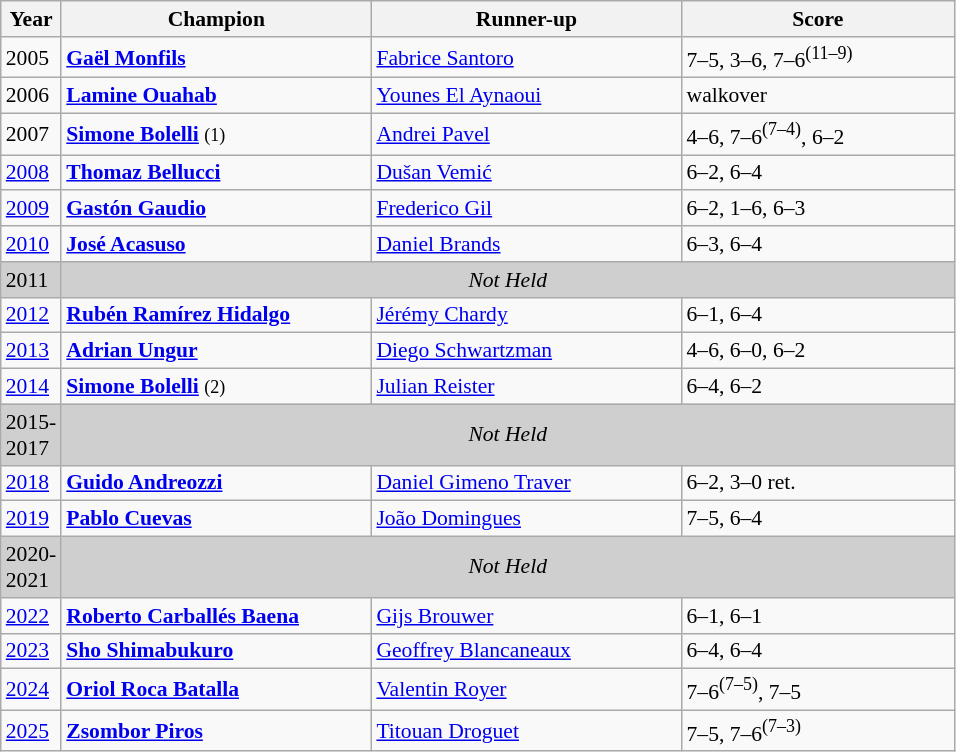<table class="wikitable" style="font-size:90%">
<tr>
<th>Year</th>
<th width="200">Champion</th>
<th width="200">Runner-up</th>
<th width="175">Score</th>
</tr>
<tr>
<td>2005</td>
<td> <strong><a href='#'>Gaël Monfils</a></strong></td>
<td> <a href='#'>Fabrice Santoro</a></td>
<td>7–5, 3–6, 7–6<sup>(11–9)</sup></td>
</tr>
<tr>
<td>2006</td>
<td> <strong><a href='#'>Lamine Ouahab</a></strong></td>
<td> <a href='#'>Younes El Aynaoui</a></td>
<td>walkover</td>
</tr>
<tr>
<td>2007</td>
<td> <strong><a href='#'>Simone Bolelli</a></strong> <small>(1)</small></td>
<td> <a href='#'>Andrei Pavel</a></td>
<td>4–6, 7–6<sup>(7–4)</sup>, 6–2</td>
</tr>
<tr>
<td><a href='#'>2008</a></td>
<td> <strong><a href='#'>Thomaz Bellucci</a></strong></td>
<td> <a href='#'>Dušan Vemić</a></td>
<td>6–2, 6–4</td>
</tr>
<tr>
<td><a href='#'>2009</a></td>
<td> <strong><a href='#'>Gastón Gaudio</a></strong></td>
<td> <a href='#'>Frederico Gil</a></td>
<td>6–2, 1–6, 6–3</td>
</tr>
<tr>
<td><a href='#'>2010</a></td>
<td> <strong><a href='#'>José Acasuso</a></strong></td>
<td> <a href='#'>Daniel Brands</a></td>
<td>6–3, 6–4</td>
</tr>
<tr>
<td style="background:#cfcfcf">2011</td>
<td colspan=3 align=center style="background:#cfcfcf"><em>Not Held</em></td>
</tr>
<tr>
<td><a href='#'>2012</a></td>
<td> <strong><a href='#'>Rubén Ramírez Hidalgo</a></strong></td>
<td> <a href='#'>Jérémy Chardy</a></td>
<td>6–1, 6–4</td>
</tr>
<tr>
<td><a href='#'>2013</a></td>
<td> <strong><a href='#'>Adrian Ungur</a></strong></td>
<td> <a href='#'>Diego Schwartzman</a></td>
<td>4–6, 6–0, 6–2</td>
</tr>
<tr>
<td><a href='#'>2014</a></td>
<td> <strong><a href='#'>Simone Bolelli</a></strong> <small>(2)</small></td>
<td> <a href='#'>Julian Reister</a></td>
<td>6–4, 6–2</td>
</tr>
<tr>
<td style="background:#cfcfcf">2015- <br>2017</td>
<td colspan=3 align=center style="background:#cfcfcf"><em>Not Held</em></td>
</tr>
<tr>
<td><a href='#'>2018</a></td>
<td> <strong><a href='#'>Guido Andreozzi</a></strong></td>
<td> <a href='#'>Daniel Gimeno Traver</a></td>
<td>6–2, 3–0 ret.</td>
</tr>
<tr>
<td><a href='#'>2019</a></td>
<td> <strong><a href='#'>Pablo Cuevas</a></strong></td>
<td> <a href='#'>João Domingues</a></td>
<td>7–5, 6–4</td>
</tr>
<tr>
<td style="background:#cfcfcf">2020- <br>2021</td>
<td colspan=3 align=center style="background:#cfcfcf"><em>Not Held</em></td>
</tr>
<tr>
<td><a href='#'>2022</a></td>
<td> <strong><a href='#'>Roberto Carballés Baena</a></strong></td>
<td> <a href='#'>Gijs Brouwer</a></td>
<td>6–1, 6–1</td>
</tr>
<tr>
<td><a href='#'>2023</a></td>
<td> <strong><a href='#'>Sho Shimabukuro</a></strong></td>
<td> <a href='#'>Geoffrey Blancaneaux</a></td>
<td>6–4, 6–4</td>
</tr>
<tr>
<td><a href='#'>2024</a></td>
<td> <strong><a href='#'>Oriol Roca Batalla</a></strong></td>
<td> <a href='#'>Valentin Royer</a></td>
<td>7–6<sup>(7–5)</sup>, 7–5</td>
</tr>
<tr>
<td><a href='#'>2025</a></td>
<td> <strong><a href='#'>Zsombor Piros</a></strong></td>
<td> <a href='#'>Titouan Droguet</a></td>
<td>7–5, 7–6<sup>(7–3)</sup></td>
</tr>
</table>
